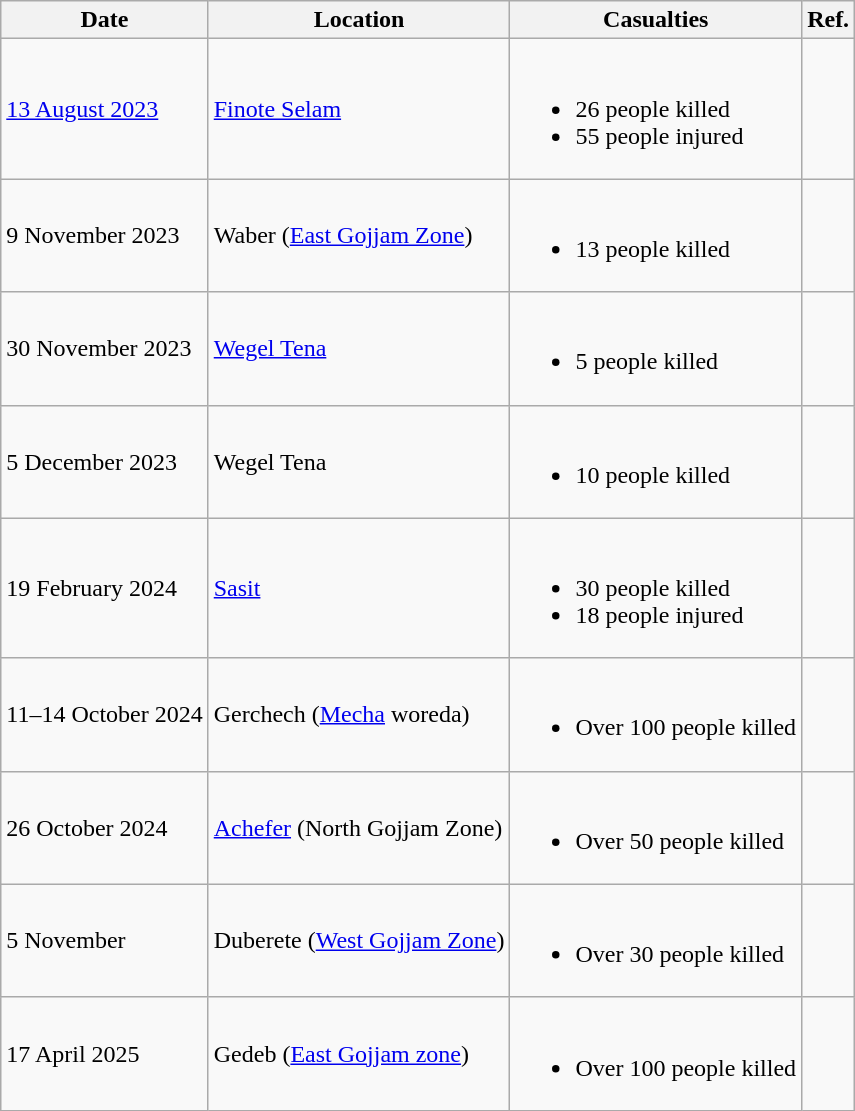<table class="wikitable">
<tr>
<th>Date</th>
<th>Location</th>
<th>Casualties</th>
<th>Ref.</th>
</tr>
<tr>
<td><a href='#'>13 August 2023</a></td>
<td><a href='#'>Finote Selam</a></td>
<td><br><ul><li>26 people killed</li><li>55 people injured</li></ul></td>
<td></td>
</tr>
<tr>
<td>9 November 2023</td>
<td>Waber (<a href='#'>East Gojjam Zone</a>)</td>
<td><br><ul><li>13 people killed</li></ul></td>
<td></td>
</tr>
<tr>
<td>30 November 2023</td>
<td><a href='#'>Wegel Tena</a></td>
<td><br><ul><li>5 people killed</li></ul></td>
<td></td>
</tr>
<tr>
<td>5 December 2023</td>
<td>Wegel Tena</td>
<td><br><ul><li>10 people killed</li></ul></td>
<td></td>
</tr>
<tr>
<td>19 February 2024</td>
<td><a href='#'>Sasit</a></td>
<td><br><ul><li>30 people killed</li><li>18 people injured</li></ul></td>
<td></td>
</tr>
<tr>
<td>11–14 October 2024</td>
<td>Gerchech (<a href='#'>Mecha</a> woreda)</td>
<td><br><ul><li>Over 100 people killed</li></ul></td>
<td></td>
</tr>
<tr>
<td>26 October 2024</td>
<td><a href='#'>Achefer</a> (North Gojjam Zone)</td>
<td><br><ul><li>Over 50 people killed</li></ul></td>
<td></td>
</tr>
<tr>
<td>5 November</td>
<td>Duberete (<a href='#'>West Gojjam Zone</a>)</td>
<td><br><ul><li>Over 30 people killed</li></ul></td>
<td></td>
</tr>
<tr>
<td>17 April 2025</td>
<td>Gedeb (<a href='#'>East Gojjam zone</a>)</td>
<td><br><ul><li>Over 100 people killed</li></ul></td>
<td></td>
</tr>
</table>
